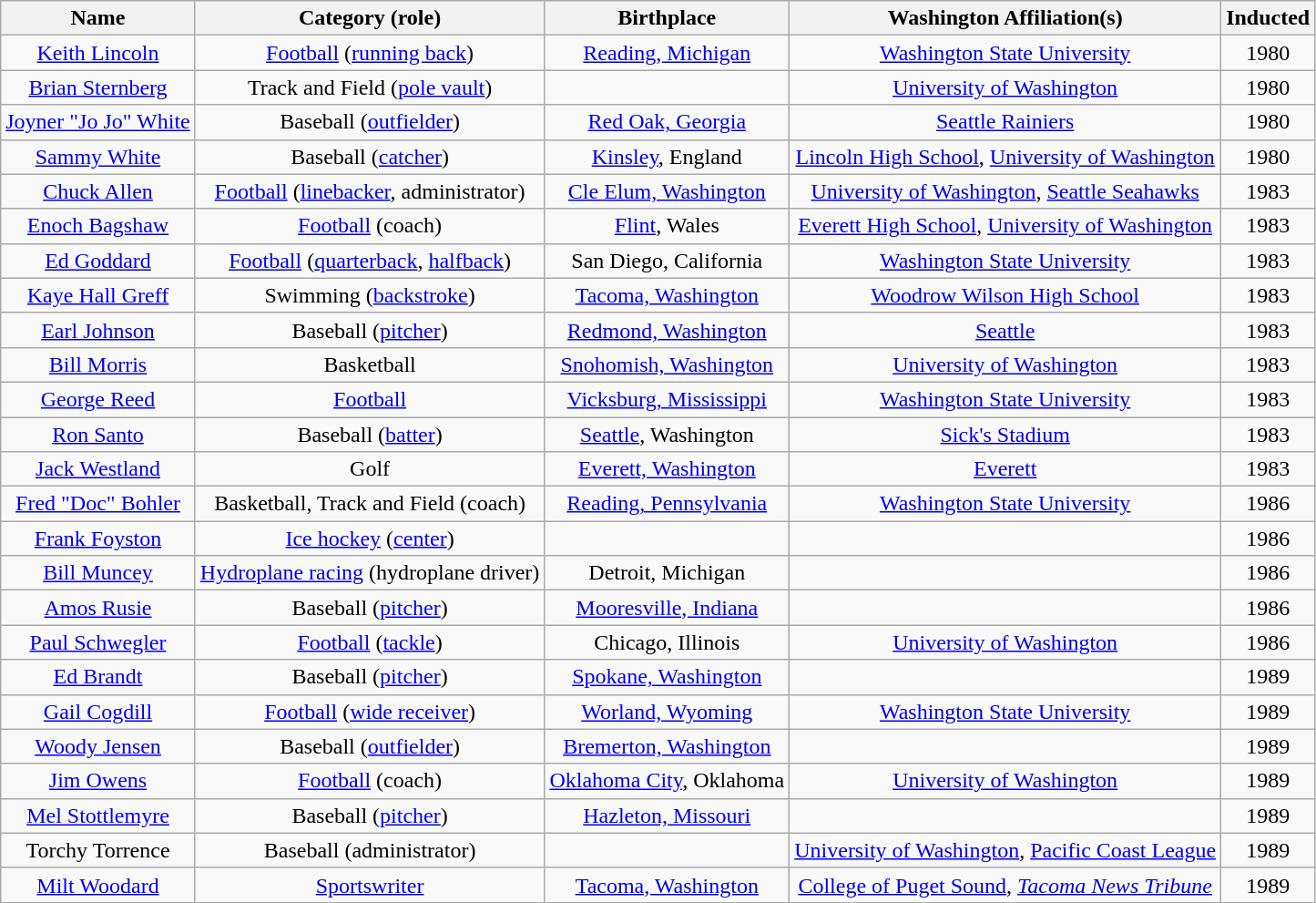<table class="wikitable sortable" style="text-align:center;">
<tr>
<th>Name</th>
<th>Category (role)</th>
<th>Birthplace</th>
<th>Washington Affiliation(s)</th>
<th>Inducted</th>
</tr>
<tr>
<td><a href='#'>Keith Lincoln</a></td>
<td><a href='#'>Football</a> (<a href='#'>running back</a>)</td>
<td><a href='#'>Reading, Michigan</a></td>
<td><a href='#'>Washington State University</a></td>
<td>1980</td>
</tr>
<tr>
<td><a href='#'>Brian Sternberg</a></td>
<td>Track and Field (<a href='#'>pole vault</a>)</td>
<td></td>
<td><a href='#'>University of Washington</a></td>
<td>1980</td>
</tr>
<tr>
<td><a href='#'>Joyner "Jo Jo" White</a></td>
<td>Baseball (<a href='#'>outfielder</a>)</td>
<td><a href='#'>Red Oak, Georgia</a></td>
<td><a href='#'>Seattle Rainiers</a></td>
<td>1980</td>
</tr>
<tr>
<td><a href='#'>Sammy White</a></td>
<td>Baseball (<a href='#'>catcher</a>)</td>
<td><a href='#'>Kinsley</a>, England</td>
<td><a href='#'>Lincoln High School</a>, <a href='#'>University of Washington</a></td>
<td>1980</td>
</tr>
<tr>
<td><a href='#'>Chuck Allen</a></td>
<td><a href='#'>Football</a> (<a href='#'>linebacker</a>, administrator)</td>
<td><a href='#'>Cle Elum, Washington</a></td>
<td><a href='#'>University of Washington</a>, <a href='#'>Seattle Seahawks</a></td>
<td>1983</td>
</tr>
<tr>
<td><a href='#'>Enoch Bagshaw</a></td>
<td><a href='#'>Football</a> (coach)</td>
<td><a href='#'>Flint</a>, Wales</td>
<td><a href='#'>Everett High School</a>, <a href='#'>University of Washington</a></td>
<td>1983</td>
</tr>
<tr>
<td><a href='#'>Ed Goddard</a></td>
<td><a href='#'>Football</a> (<a href='#'>quarterback</a>, <a href='#'>halfback</a>)</td>
<td>San Diego, California</td>
<td><a href='#'>Washington State University</a></td>
<td>1983</td>
</tr>
<tr>
<td><a href='#'>Kaye Hall Greff</a></td>
<td>Swimming (<a href='#'>backstroke</a>)</td>
<td><a href='#'>Tacoma, Washington</a></td>
<td><a href='#'>Woodrow Wilson High School</a></td>
<td>1983</td>
</tr>
<tr>
<td><a href='#'>Earl Johnson</a></td>
<td>Baseball (<a href='#'>pitcher</a>)</td>
<td><a href='#'>Redmond, Washington</a></td>
<td><a href='#'>Seattle</a></td>
<td>1983</td>
</tr>
<tr>
<td><a href='#'>Bill Morris</a></td>
<td>Basketball</td>
<td><a href='#'>Snohomish, Washington</a></td>
<td><a href='#'>University of Washington</a></td>
<td>1983</td>
</tr>
<tr>
<td><a href='#'>George Reed</a></td>
<td><a href='#'>Football</a></td>
<td><a href='#'>Vicksburg, Mississippi</a></td>
<td><a href='#'>Washington State University</a></td>
<td>1983</td>
</tr>
<tr>
<td><a href='#'>Ron Santo</a></td>
<td>Baseball (<a href='#'>batter</a>)</td>
<td><a href='#'>Seattle</a>, Washington</td>
<td><a href='#'>Sick's Stadium</a></td>
<td>1983</td>
</tr>
<tr>
<td><a href='#'>Jack Westland</a></td>
<td>Golf</td>
<td><a href='#'>Everett, Washington</a></td>
<td><a href='#'>Everett</a></td>
<td>1983</td>
</tr>
<tr>
<td><a href='#'>Fred "Doc" Bohler</a></td>
<td>Basketball, Track and Field (coach)</td>
<td><a href='#'>Reading, Pennsylvania</a></td>
<td><a href='#'>Washington State University</a></td>
<td>1986</td>
</tr>
<tr>
<td><a href='#'>Frank Foyston</a></td>
<td><a href='#'>Ice hockey</a> (<a href='#'>center</a>)</td>
<td></td>
<td></td>
<td>1986</td>
</tr>
<tr>
<td><a href='#'>Bill Muncey</a></td>
<td><a href='#'>Hydroplane racing</a> (hydroplane driver)</td>
<td>Detroit, Michigan</td>
<td></td>
<td>1986</td>
</tr>
<tr>
<td><a href='#'>Amos Rusie</a></td>
<td>Baseball (<a href='#'>pitcher</a>)</td>
<td><a href='#'>Mooresville, Indiana</a></td>
<td></td>
<td>1986</td>
</tr>
<tr>
<td><a href='#'>Paul Schwegler</a></td>
<td><a href='#'>Football</a> (<a href='#'>tackle</a>)</td>
<td>Chicago, Illinois</td>
<td><a href='#'>University of Washington</a></td>
<td>1986</td>
</tr>
<tr>
<td><a href='#'>Ed Brandt</a></td>
<td>Baseball (<a href='#'>pitcher</a>)</td>
<td><a href='#'>Spokane, Washington</a></td>
<td></td>
<td>1989</td>
</tr>
<tr>
<td><a href='#'>Gail Cogdill</a></td>
<td><a href='#'>Football</a> (<a href='#'>wide receiver</a>)</td>
<td><a href='#'>Worland, Wyoming</a></td>
<td><a href='#'>Washington State University</a></td>
<td>1989</td>
</tr>
<tr>
<td><a href='#'>Woody Jensen</a></td>
<td>Baseball (<a href='#'>outfielder</a>)</td>
<td><a href='#'>Bremerton, Washington</a></td>
<td></td>
<td>1989</td>
</tr>
<tr>
<td><a href='#'>Jim Owens</a></td>
<td><a href='#'>Football</a> (coach)</td>
<td><a href='#'>Oklahoma City</a>, Oklahoma</td>
<td><a href='#'>University of Washington</a></td>
<td>1989</td>
</tr>
<tr>
<td><a href='#'>Mel Stottlemyre</a></td>
<td>Baseball (<a href='#'>pitcher</a>)</td>
<td><a href='#'>Hazleton, Missouri</a></td>
<td></td>
<td>1989</td>
</tr>
<tr>
<td>Torchy Torrence</td>
<td>Baseball (administrator)</td>
<td></td>
<td><a href='#'>University of Washington</a>, <a href='#'>Pacific Coast League</a></td>
<td>1989</td>
</tr>
<tr>
<td><a href='#'>Milt Woodard</a></td>
<td><a href='#'>Sportswriter</a></td>
<td><a href='#'>Tacoma, Washington</a></td>
<td><a href='#'>College of Puget Sound</a>, <em><a href='#'>Tacoma News Tribune</a></em></td>
<td>1989</td>
</tr>
<tr>
</tr>
</table>
